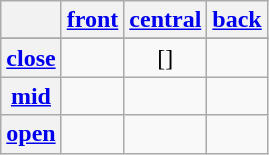<table class="wikitable" style="text-align: center">
<tr>
<th> </th>
<th><a href='#'>front</a></th>
<th><a href='#'>central</a></th>
<th><a href='#'>back</a></th>
</tr>
<tr>
</tr>
<tr>
<th><a href='#'>close</a></th>
<td></td>
<td>[]</td>
<td></td>
</tr>
<tr>
<th><a href='#'>mid</a></th>
<td> </td>
<td> </td>
<td> </td>
</tr>
<tr>
<th><a href='#'>open</a></th>
<td></td>
<td></td>
<td> </td>
</tr>
</table>
